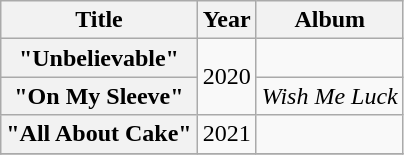<table class="wikitable plainrowheaders" style="text-align:center;">
<tr>
<th scope="col" rowspan="1">Title</th>
<th scope="col" rowspan="1">Year</th>
<th scope="col" rowspan="1">Album</th>
</tr>
<tr>
<th scope="row">"Unbelievable"<br></th>
<td rowspan="2">2020</td>
<td></td>
</tr>
<tr>
<th scope="row">"On My Sleeve"<br></th>
<td><em>Wish Me Luck</em></td>
</tr>
<tr>
<th scope="row">"All About Cake"<br></th>
<td>2021</td>
<td></td>
</tr>
<tr>
</tr>
</table>
